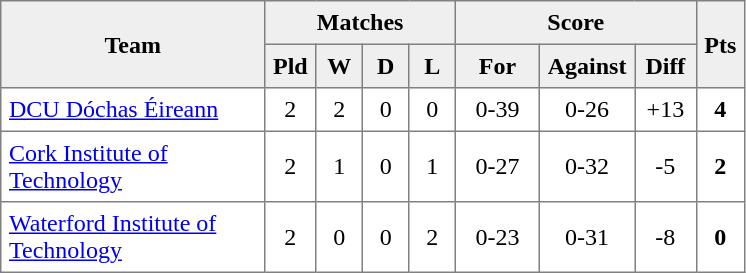<table style=border-collapse:collapse border=1 cellspacing=0 cellpadding=5>
<tr align=center bgcolor=#efefef>
<th rowspan=2 width=165>Team</th>
<th colspan=4>Matches</th>
<th colspan=3>Score</th>
<th rowspan=2width=20>Pts</th>
</tr>
<tr align=center bgcolor=#efefef>
<th width=20>Pld</th>
<th width=20>W</th>
<th width=20>D</th>
<th width=20>L</th>
<th width=45>For</th>
<th width=45>Against</th>
<th width=30>Diff</th>
</tr>
<tr align=center>
<td style="text-align:left;"><a href='#'>DCU Dóchas Éireann</a></td>
<td>2</td>
<td>2</td>
<td>0</td>
<td>0</td>
<td>0-39</td>
<td>0-26</td>
<td>+13</td>
<td><strong>4</strong></td>
</tr>
<tr align=center>
<td style="text-align:left;"><a href='#'>Cork Institute of Technology</a></td>
<td>2</td>
<td>1</td>
<td>0</td>
<td>1</td>
<td>0-27</td>
<td>0-32</td>
<td>-5</td>
<td><strong>2</strong></td>
</tr>
<tr align=center>
<td style="text-align:left;"><a href='#'>Waterford Institute of Technology</a></td>
<td>2</td>
<td>0</td>
<td>0</td>
<td>2</td>
<td>0-23</td>
<td>0-31</td>
<td>-8</td>
<td><strong>0</strong></td>
</tr>
</table>
